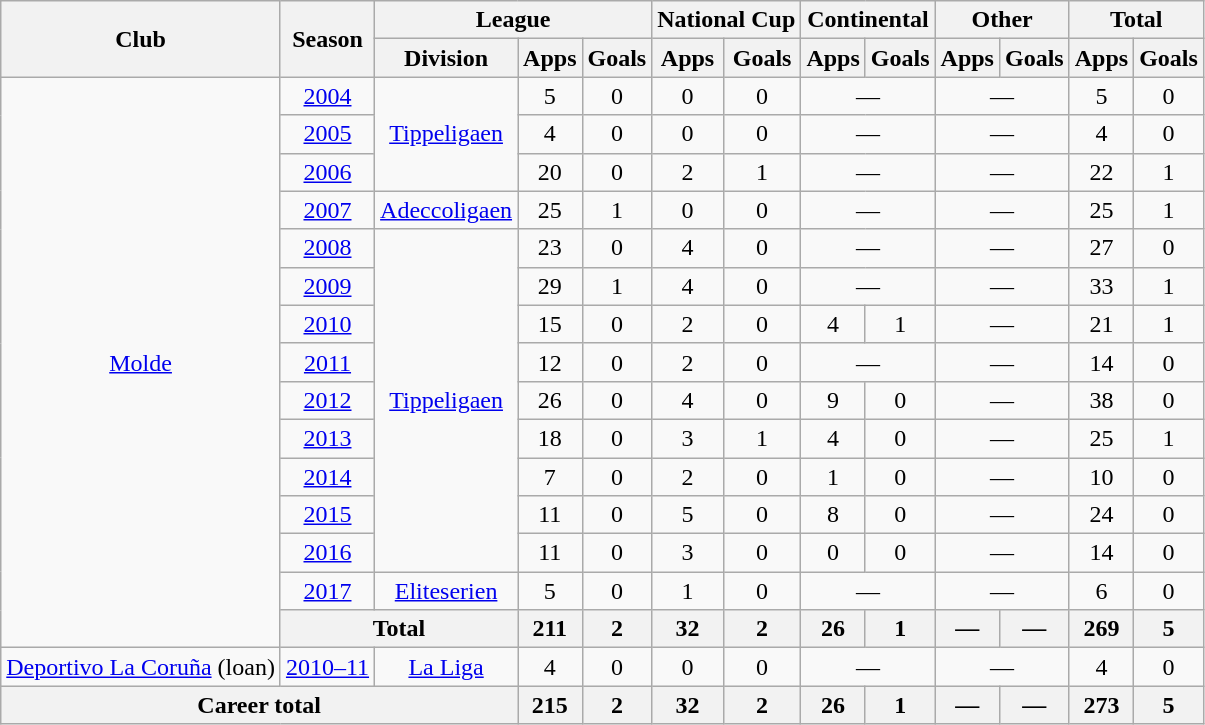<table class="wikitable" style="text-align: center;">
<tr>
<th rowspan="2">Club</th>
<th rowspan="2">Season</th>
<th colspan="3">League</th>
<th colspan="2">National Cup</th>
<th colspan="2">Continental</th>
<th colspan="2">Other</th>
<th colspan="2">Total</th>
</tr>
<tr>
<th>Division</th>
<th>Apps</th>
<th>Goals</th>
<th>Apps</th>
<th>Goals</th>
<th>Apps</th>
<th>Goals</th>
<th>Apps</th>
<th>Goals</th>
<th>Apps</th>
<th>Goals</th>
</tr>
<tr>
<td rowspan="15" valign="center"><a href='#'>Molde</a></td>
<td><a href='#'>2004</a></td>
<td rowspan="3" valign="center"><a href='#'>Tippeligaen</a></td>
<td>5</td>
<td>0</td>
<td>0</td>
<td>0</td>
<td colspan="2">—</td>
<td colspan="2">—</td>
<td>5</td>
<td>0</td>
</tr>
<tr>
<td><a href='#'>2005</a></td>
<td>4</td>
<td>0</td>
<td>0</td>
<td>0</td>
<td colspan="2">—</td>
<td colspan="2">—</td>
<td>4</td>
<td>0</td>
</tr>
<tr>
<td><a href='#'>2006</a></td>
<td>20</td>
<td>0</td>
<td>2</td>
<td>1</td>
<td colspan="2">—</td>
<td colspan="2">—</td>
<td>22</td>
<td>1</td>
</tr>
<tr>
<td><a href='#'>2007</a></td>
<td><a href='#'>Adeccoligaen</a></td>
<td>25</td>
<td>1</td>
<td>0</td>
<td>0</td>
<td colspan="2">—</td>
<td colspan="2">—</td>
<td>25</td>
<td>1</td>
</tr>
<tr>
<td><a href='#'>2008</a></td>
<td rowspan="9" valign="center"><a href='#'>Tippeligaen</a></td>
<td>23</td>
<td>0</td>
<td>4</td>
<td>0</td>
<td colspan="2">—</td>
<td colspan="2">—</td>
<td>27</td>
<td>0</td>
</tr>
<tr>
<td><a href='#'>2009</a></td>
<td>29</td>
<td>1</td>
<td>4</td>
<td>0</td>
<td colspan="2">—</td>
<td colspan="2">—</td>
<td>33</td>
<td>1</td>
</tr>
<tr>
<td><a href='#'>2010</a></td>
<td>15</td>
<td>0</td>
<td>2</td>
<td>0</td>
<td>4</td>
<td>1</td>
<td colspan="2">—</td>
<td>21</td>
<td>1</td>
</tr>
<tr>
<td><a href='#'>2011</a></td>
<td>12</td>
<td>0</td>
<td>2</td>
<td>0</td>
<td colspan="2">—</td>
<td colspan="2">—</td>
<td>14</td>
<td>0</td>
</tr>
<tr>
<td><a href='#'>2012</a></td>
<td>26</td>
<td>0</td>
<td>4</td>
<td>0</td>
<td>9</td>
<td>0</td>
<td colspan="2">—</td>
<td>38</td>
<td>0</td>
</tr>
<tr>
<td><a href='#'>2013</a></td>
<td>18</td>
<td>0</td>
<td>3</td>
<td>1</td>
<td>4</td>
<td>0</td>
<td colspan="2">—</td>
<td>25</td>
<td>1</td>
</tr>
<tr>
<td><a href='#'>2014</a></td>
<td>7</td>
<td>0</td>
<td>2</td>
<td>0</td>
<td>1</td>
<td>0</td>
<td colspan="2">—</td>
<td>10</td>
<td>0</td>
</tr>
<tr>
<td><a href='#'>2015</a></td>
<td>11</td>
<td>0</td>
<td>5</td>
<td>0</td>
<td>8</td>
<td>0</td>
<td colspan="2">—</td>
<td>24</td>
<td>0</td>
</tr>
<tr>
<td><a href='#'>2016</a></td>
<td>11</td>
<td>0</td>
<td>3</td>
<td>0</td>
<td>0</td>
<td>0</td>
<td colspan="2">—</td>
<td>14</td>
<td>0</td>
</tr>
<tr>
<td><a href='#'>2017</a></td>
<td rowspan="1" valign="center"><a href='#'>Eliteserien</a></td>
<td>5</td>
<td>0</td>
<td>1</td>
<td>0</td>
<td colspan="2">—</td>
<td colspan="2">—</td>
<td>6</td>
<td>0</td>
</tr>
<tr>
<th colspan="2">Total</th>
<th>211</th>
<th>2</th>
<th>32</th>
<th>2</th>
<th>26</th>
<th>1</th>
<th>—</th>
<th>—</th>
<th>269</th>
<th>5</th>
</tr>
<tr>
<td valign="center"><a href='#'>Deportivo La Coruña</a> (loan)</td>
<td><a href='#'>2010–11</a></td>
<td><a href='#'>La Liga</a></td>
<td>4</td>
<td>0</td>
<td>0</td>
<td>0</td>
<td colspan="2">—</td>
<td colspan="2">—</td>
<td>4</td>
<td>0</td>
</tr>
<tr>
<th colspan="3">Career total</th>
<th>215</th>
<th>2</th>
<th>32</th>
<th>2</th>
<th>26</th>
<th>1</th>
<th>—</th>
<th>—</th>
<th>273</th>
<th>5</th>
</tr>
</table>
